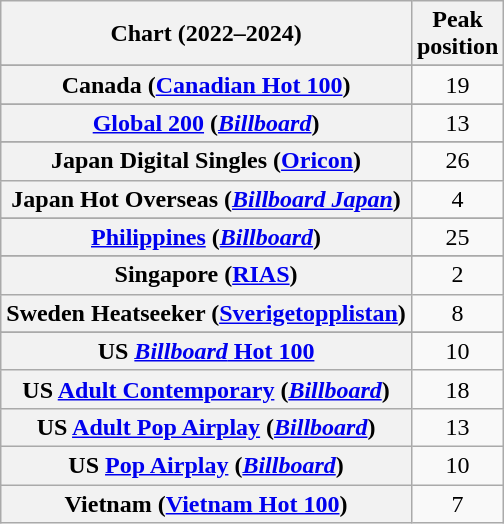<table class="wikitable sortable plainrowheaders" style="text-align:center">
<tr>
<th scope="col">Chart (2022–2024)</th>
<th scope="col">Peak<br>position</th>
</tr>
<tr>
</tr>
<tr>
</tr>
<tr>
<th scope="row">Canada (<a href='#'>Canadian Hot 100</a>)</th>
<td>19</td>
</tr>
<tr>
</tr>
<tr>
<th scope="row"><a href='#'>Global 200</a> (<em><a href='#'>Billboard</a></em>)</th>
<td>13</td>
</tr>
<tr>
</tr>
<tr>
<th scope="row">Japan Digital Singles (<a href='#'>Oricon</a>)<br></th>
<td>26</td>
</tr>
<tr>
<th scope="row">Japan Hot Overseas (<em><a href='#'>Billboard Japan</a></em>)</th>
<td>4</td>
</tr>
<tr>
</tr>
<tr>
</tr>
<tr>
</tr>
<tr>
<th scope="row"><a href='#'>Philippines</a> (<em><a href='#'>Billboard</a></em>)</th>
<td>25</td>
</tr>
<tr>
</tr>
<tr>
<th scope="row">Singapore (<a href='#'>RIAS</a>)</th>
<td>2</td>
</tr>
<tr>
<th scope="row">Sweden Heatseeker (<a href='#'>Sverigetopplistan</a>)</th>
<td>8</td>
</tr>
<tr>
</tr>
<tr>
</tr>
<tr>
</tr>
<tr>
<th scope="row">US <a href='#'><em>Billboard</em> Hot 100</a></th>
<td>10</td>
</tr>
<tr>
<th scope="row">US <a href='#'>Adult Contemporary</a> (<em><a href='#'>Billboard</a></em>)</th>
<td>18</td>
</tr>
<tr>
<th scope="row">US <a href='#'>Adult Pop Airplay</a> (<em><a href='#'>Billboard</a></em>)</th>
<td>13</td>
</tr>
<tr>
<th scope="row">US <a href='#'>Pop Airplay</a> (<em><a href='#'>Billboard</a></em>)</th>
<td>10</td>
</tr>
<tr>
<th scope="row">Vietnam (<a href='#'>Vietnam Hot 100</a>)</th>
<td>7</td>
</tr>
</table>
